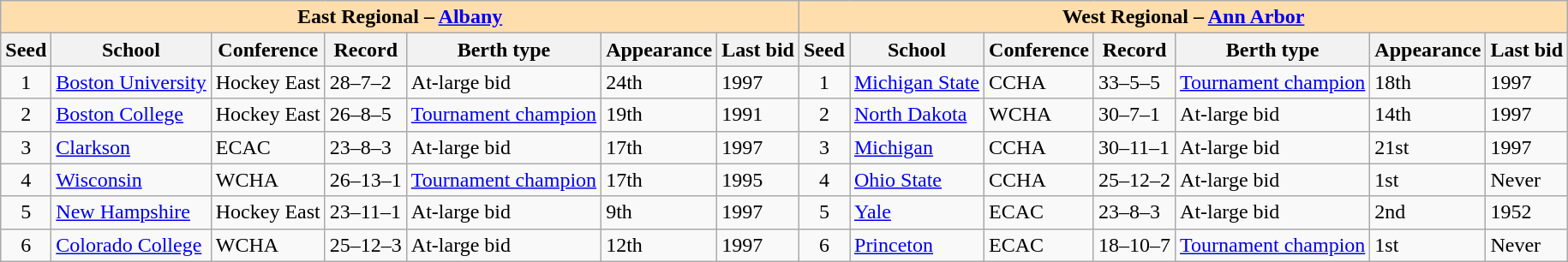<table class="wikitable">
<tr>
<th colspan="7" style="background:#ffdead;">East Regional – <a href='#'>Albany</a></th>
<th colspan="7" style="background:#ffdead;">West Regional – <a href='#'>Ann Arbor</a></th>
</tr>
<tr>
<th>Seed</th>
<th>School</th>
<th>Conference</th>
<th>Record</th>
<th>Berth type</th>
<th>Appearance</th>
<th>Last bid</th>
<th>Seed</th>
<th>School</th>
<th>Conference</th>
<th>Record</th>
<th>Berth type</th>
<th>Appearance</th>
<th>Last bid</th>
</tr>
<tr>
<td align=center>1</td>
<td><a href='#'>Boston University</a></td>
<td>Hockey East</td>
<td>28–7–2</td>
<td>At-large bid</td>
<td>24th</td>
<td>1997</td>
<td align=center>1</td>
<td><a href='#'>Michigan State</a></td>
<td>CCHA</td>
<td>33–5–5</td>
<td><a href='#'>Tournament champion</a></td>
<td>18th</td>
<td>1997</td>
</tr>
<tr>
<td align=center>2</td>
<td><a href='#'>Boston College</a></td>
<td>Hockey East</td>
<td>26–8–5</td>
<td><a href='#'>Tournament champion</a></td>
<td>19th</td>
<td>1991</td>
<td align=center>2</td>
<td><a href='#'>North Dakota</a></td>
<td>WCHA</td>
<td>30–7–1</td>
<td>At-large bid</td>
<td>14th</td>
<td>1997</td>
</tr>
<tr>
<td align=center>3</td>
<td><a href='#'>Clarkson</a></td>
<td>ECAC</td>
<td>23–8–3</td>
<td>At-large bid</td>
<td>17th</td>
<td>1997</td>
<td align=center>3</td>
<td><a href='#'>Michigan</a></td>
<td>CCHA</td>
<td>30–11–1</td>
<td>At-large bid</td>
<td>21st</td>
<td>1997</td>
</tr>
<tr>
<td align=center>4</td>
<td><a href='#'>Wisconsin</a></td>
<td>WCHA</td>
<td>26–13–1</td>
<td><a href='#'>Tournament champion</a></td>
<td>17th</td>
<td>1995</td>
<td align=center>4</td>
<td><a href='#'>Ohio State</a></td>
<td>CCHA</td>
<td>25–12–2</td>
<td>At-large bid</td>
<td>1st</td>
<td>Never</td>
</tr>
<tr>
<td align=center>5</td>
<td><a href='#'>New Hampshire</a></td>
<td>Hockey East</td>
<td>23–11–1</td>
<td>At-large bid</td>
<td>9th</td>
<td>1997</td>
<td align=center>5</td>
<td><a href='#'>Yale</a></td>
<td>ECAC</td>
<td>23–8–3</td>
<td>At-large bid</td>
<td>2nd</td>
<td>1952</td>
</tr>
<tr>
<td align=center>6</td>
<td><a href='#'>Colorado College</a></td>
<td>WCHA</td>
<td>25–12–3</td>
<td>At-large bid</td>
<td>12th</td>
<td>1997</td>
<td align=center>6</td>
<td><a href='#'>Princeton</a></td>
<td>ECAC</td>
<td>18–10–7</td>
<td><a href='#'>Tournament champion</a></td>
<td>1st</td>
<td>Never</td>
</tr>
</table>
